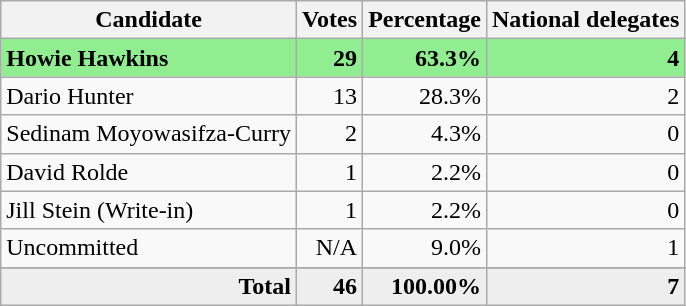<table class="wikitable" style="text-align:right;">
<tr>
<th>Candidate</th>
<th>Votes</th>
<th>Percentage</th>
<th>National delegates</th>
</tr>
<tr style="background:lightgreen;">
<td style="text-align:left;"><strong>Howie Hawkins</strong></td>
<td><strong>29</strong></td>
<td><strong>63.3%</strong></td>
<td><strong>4</strong></td>
</tr>
<tr>
<td style="text-align:left;">Dario Hunter</td>
<td>13</td>
<td>28.3%</td>
<td>2</td>
</tr>
<tr>
<td style="text-align:left;">Sedinam Moyowasifza-Curry</td>
<td>2</td>
<td>4.3%</td>
<td>0</td>
</tr>
<tr>
<td style="text-align:left;">David Rolde</td>
<td>1</td>
<td>2.2%</td>
<td>0</td>
</tr>
<tr>
<td style="text-align:left;">Jill Stein (Write-in)</td>
<td>1</td>
<td>2.2%</td>
<td>0</td>
</tr>
<tr>
<td style="text-align:left;">Uncommitted</td>
<td>N/A</td>
<td>9.0%</td>
<td>1</td>
</tr>
<tr>
</tr>
<tr style="background:#eee;">
<td style="margin-right:0.50px"><strong>Total</strong></td>
<td style="margin-right:0.50px"><strong>46</strong></td>
<td style="margin-right:0.50px"><strong>100.00%</strong></td>
<td style="margin-right:0.50px"><strong>7</strong></td>
</tr>
</table>
